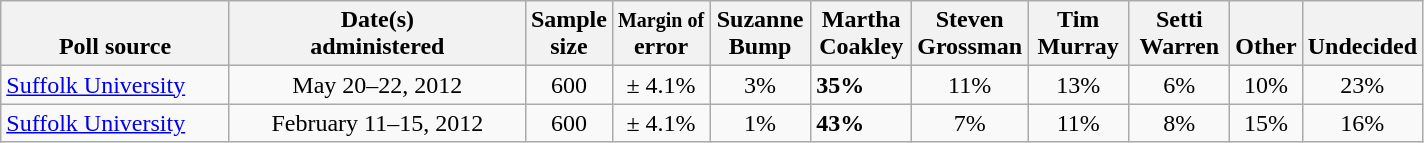<table class="wikitable">
<tr valign= bottom>
<th style="width:145px;">Poll source</th>
<th style="width:190px;">Date(s)<br>administered</th>
<th>Sample<br>size</th>
<th><small>Margin of</small><br>error</th>
<th style="width:60px;">Suzanne<br>Bump</th>
<th style="width:60px;">Martha<br>Coakley</th>
<th style="width:60px;">Steven<br>Grossman</th>
<th style="width:60px;">Tim<br>Murray</th>
<th style="width:60px;">Setti<br>Warren</th>
<th style="width:40px;">Other</th>
<th style="width:40px;">Undecided</th>
</tr>
<tr>
<td><a href='#'>Suffolk University</a></td>
<td align=center>May 20–22, 2012</td>
<td align=center>600</td>
<td align=center>± 4.1%</td>
<td align=center>3%</td>
<td><strong>35%</strong></td>
<td align=center>11%</td>
<td align=center>13%</td>
<td align=center>6%</td>
<td align=center>10%</td>
<td align=center>23%</td>
</tr>
<tr>
<td><a href='#'>Suffolk University</a></td>
<td align=center>February 11–15, 2012</td>
<td align=center>600</td>
<td align=center>± 4.1%</td>
<td align=center>1%</td>
<td><strong>43%</strong></td>
<td align=center>7%</td>
<td align=center>11%</td>
<td align=center>8%</td>
<td align=center>15%</td>
<td align=center>16%</td>
</tr>
</table>
